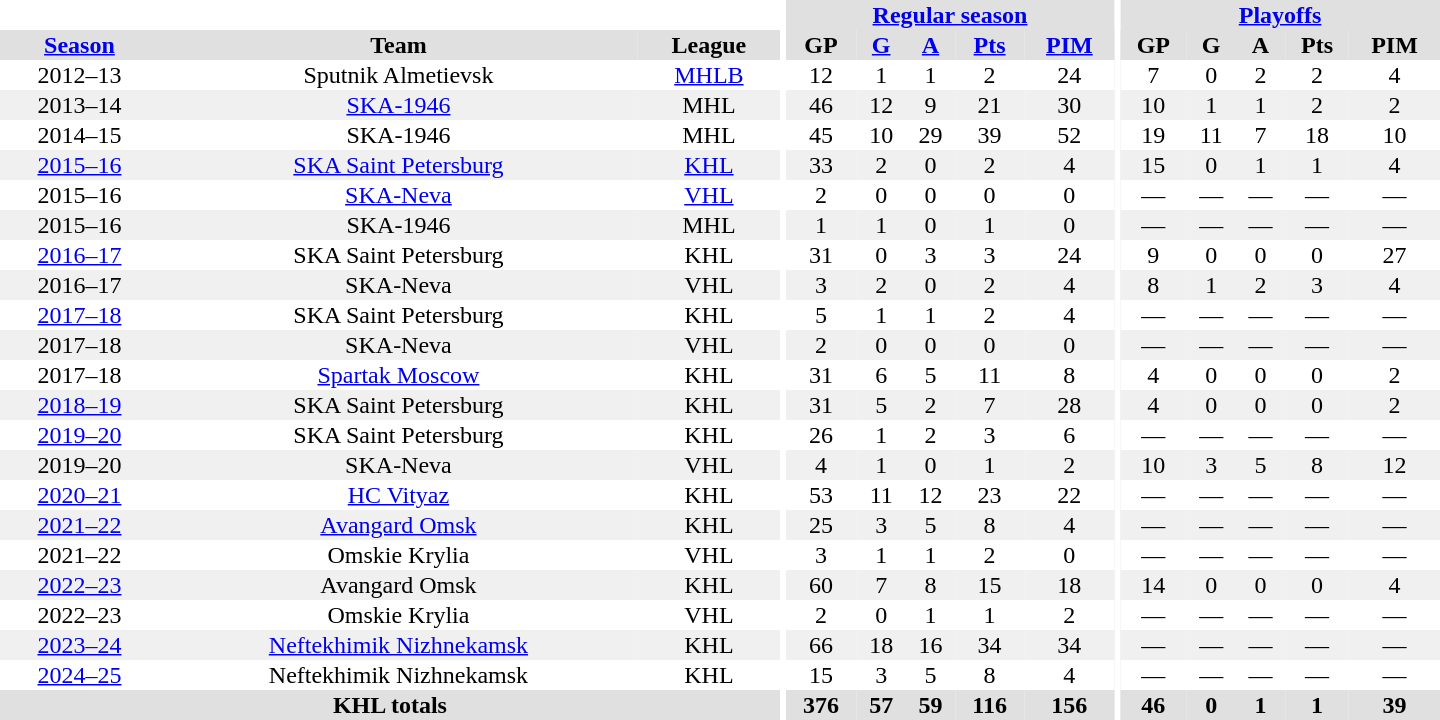<table border="0" cellpadding="1" cellspacing="0" style="text-align:center; width:60em">
<tr bgcolor="#e0e0e0">
<th colspan="3" bgcolor="#ffffff"></th>
<th rowspan="99" bgcolor="#ffffff"></th>
<th colspan="5"><a href='#'>Regular season</a></th>
<th rowspan="99" bgcolor="#ffffff"></th>
<th colspan="5"><a href='#'>Playoffs</a></th>
</tr>
<tr bgcolor="#e0e0e0">
<th><a href='#'>Season</a></th>
<th>Team</th>
<th>League</th>
<th>GP</th>
<th><a href='#'>G</a></th>
<th><a href='#'>A</a></th>
<th><a href='#'>Pts</a></th>
<th><a href='#'>PIM</a></th>
<th>GP</th>
<th>G</th>
<th>A</th>
<th>Pts</th>
<th>PIM</th>
</tr>
<tr>
<td 2012-13 MHL season>2012–13</td>
<td>Sputnik Almetievsk</td>
<td><a href='#'>MHLB</a></td>
<td>12</td>
<td>1</td>
<td>1</td>
<td>2</td>
<td>24</td>
<td>7</td>
<td>0</td>
<td>2</td>
<td>2</td>
<td>4</td>
</tr>
<tr bgcolor="#f0f0f0">
<td 2013–14 MHL season>2013–14</td>
<td><a href='#'>SKA-1946</a></td>
<td>MHL</td>
<td>46</td>
<td>12</td>
<td>9</td>
<td>21</td>
<td>30</td>
<td>10</td>
<td>1</td>
<td>1</td>
<td>2</td>
<td>2</td>
</tr>
<tr>
<td 2014-15 MHL season>2014–15</td>
<td>SKA-1946</td>
<td>MHL</td>
<td>45</td>
<td>10</td>
<td>29</td>
<td>39</td>
<td>52</td>
<td>19</td>
<td>11</td>
<td>7</td>
<td>18</td>
<td>10</td>
</tr>
<tr bgcolor="#f0f0f0">
<td><a href='#'>2015–16</a></td>
<td><a href='#'>SKA Saint Petersburg</a></td>
<td><a href='#'>KHL</a></td>
<td>33</td>
<td>2</td>
<td>0</td>
<td>2</td>
<td>4</td>
<td>15</td>
<td>0</td>
<td>1</td>
<td>1</td>
<td>4</td>
</tr>
<tr>
<td>2015–16</td>
<td><a href='#'>SKA-Neva</a></td>
<td><a href='#'>VHL</a></td>
<td>2</td>
<td>0</td>
<td>0</td>
<td>0</td>
<td>0</td>
<td>—</td>
<td>—</td>
<td>—</td>
<td>—</td>
<td>—</td>
</tr>
<tr bgcolor="#f0f0f0">
<td 2015-16 MHL season>2015–16</td>
<td>SKA-1946</td>
<td>MHL</td>
<td>1</td>
<td>1</td>
<td>0</td>
<td>1</td>
<td>0</td>
<td>—</td>
<td>—</td>
<td>—</td>
<td>—</td>
<td>—</td>
</tr>
<tr>
<td><a href='#'>2016–17</a></td>
<td>SKA Saint Petersburg</td>
<td>KHL</td>
<td>31</td>
<td>0</td>
<td>3</td>
<td>3</td>
<td>24</td>
<td>9</td>
<td>0</td>
<td>0</td>
<td>0</td>
<td>27</td>
</tr>
<tr bgcolor="#f0f0f0">
<td 2016–17 VHL season>2016–17</td>
<td>SKA-Neva</td>
<td>VHL</td>
<td>3</td>
<td>2</td>
<td>0</td>
<td>2</td>
<td>4</td>
<td>8</td>
<td>1</td>
<td>2</td>
<td>3</td>
<td>4</td>
</tr>
<tr>
<td><a href='#'>2017–18</a></td>
<td>SKA Saint Petersburg</td>
<td>KHL</td>
<td>5</td>
<td>1</td>
<td>1</td>
<td>2</td>
<td>4</td>
<td>—</td>
<td>—</td>
<td>—</td>
<td>—</td>
<td>—</td>
</tr>
<tr bgcolor="#f0f0f0">
<td 2017–18 VHL season>2017–18</td>
<td>SKA-Neva</td>
<td>VHL</td>
<td>2</td>
<td>0</td>
<td>0</td>
<td>0</td>
<td>0</td>
<td>—</td>
<td>—</td>
<td>—</td>
<td>—</td>
<td>—</td>
</tr>
<tr>
<td>2017–18</td>
<td><a href='#'>Spartak Moscow</a></td>
<td>KHL</td>
<td>31</td>
<td>6</td>
<td>5</td>
<td>11</td>
<td>8</td>
<td>4</td>
<td>0</td>
<td>0</td>
<td>0</td>
<td>2</td>
</tr>
<tr bgcolor="#f0f0f0">
<td><a href='#'>2018–19</a></td>
<td>SKA Saint Petersburg</td>
<td>KHL</td>
<td>31</td>
<td>5</td>
<td>2</td>
<td>7</td>
<td>28</td>
<td>4</td>
<td>0</td>
<td>0</td>
<td>0</td>
<td>2</td>
</tr>
<tr>
<td><a href='#'>2019–20</a></td>
<td>SKA Saint Petersburg</td>
<td>KHL</td>
<td>26</td>
<td>1</td>
<td>2</td>
<td>3</td>
<td>6</td>
<td>—</td>
<td>—</td>
<td>—</td>
<td>—</td>
<td>—</td>
</tr>
<tr bgcolor="#f0f0f0">
<td 2019-20 VHL season>2019–20</td>
<td>SKA-Neva</td>
<td>VHL</td>
<td>4</td>
<td>1</td>
<td>0</td>
<td>1</td>
<td>2</td>
<td>10</td>
<td>3</td>
<td>5</td>
<td>8</td>
<td>12</td>
</tr>
<tr>
<td><a href='#'>2020–21</a></td>
<td><a href='#'>HC Vityaz</a></td>
<td>KHL</td>
<td>53</td>
<td>11</td>
<td>12</td>
<td>23</td>
<td>22</td>
<td>—</td>
<td>—</td>
<td>—</td>
<td>—</td>
<td>—</td>
</tr>
<tr bgcolor="#f0f0f0">
<td><a href='#'>2021–22</a></td>
<td><a href='#'>Avangard Omsk</a></td>
<td>KHL</td>
<td>25</td>
<td>3</td>
<td>5</td>
<td>8</td>
<td>4</td>
<td>—</td>
<td>—</td>
<td>—</td>
<td>—</td>
<td>—</td>
</tr>
<tr>
<td 2021–22 VHL season>2021–22</td>
<td>Omskie Krylia</td>
<td>VHL</td>
<td>3</td>
<td>1</td>
<td>1</td>
<td>2</td>
<td>0</td>
<td>—</td>
<td>—</td>
<td>—</td>
<td>—</td>
<td>—</td>
</tr>
<tr bgcolor="#f0f0f0">
<td><a href='#'>2022–23</a></td>
<td>Avangard Omsk</td>
<td>KHL</td>
<td>60</td>
<td>7</td>
<td>8</td>
<td>15</td>
<td>18</td>
<td>14</td>
<td>0</td>
<td>0</td>
<td>0</td>
<td>4</td>
</tr>
<tr>
<td 2022–23 VHL season>2022–23</td>
<td>Omskie Krylia</td>
<td>VHL</td>
<td>2</td>
<td>0</td>
<td>1</td>
<td>1</td>
<td>2</td>
<td>—</td>
<td>—</td>
<td>—</td>
<td>—</td>
<td>—</td>
</tr>
<tr bgcolor="#f0f0f0">
<td><a href='#'>2023–24</a></td>
<td><a href='#'>Neftekhimik Nizhnekamsk</a></td>
<td>KHL</td>
<td>66</td>
<td>18</td>
<td>16</td>
<td>34</td>
<td>34</td>
<td>—</td>
<td>—</td>
<td>—</td>
<td>—</td>
<td>—</td>
</tr>
<tr>
<td><a href='#'>2024–25</a></td>
<td>Neftekhimik Nizhnekamsk</td>
<td>KHL</td>
<td>15</td>
<td>3</td>
<td>5</td>
<td>8</td>
<td>4</td>
<td>—</td>
<td>—</td>
<td>—</td>
<td>—</td>
<td>—</td>
</tr>
<tr bgcolor="#e0e0e0">
<th colspan="3">KHL totals</th>
<th>376</th>
<th>57</th>
<th>59</th>
<th>116</th>
<th>156</th>
<th>46</th>
<th>0</th>
<th>1</th>
<th>1</th>
<th>39</th>
</tr>
</table>
